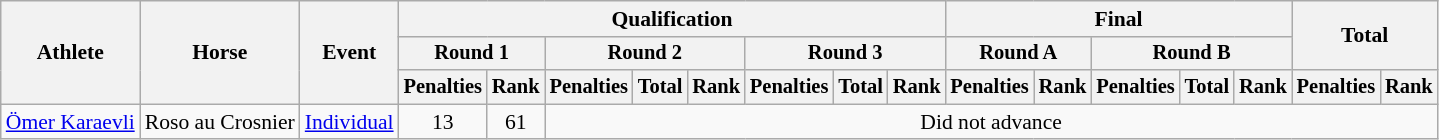<table class="wikitable" style="font-size:90%">
<tr>
<th rowspan="3">Athlete</th>
<th rowspan="3">Horse</th>
<th rowspan="3">Event</th>
<th colspan="8">Qualification</th>
<th colspan="5">Final</th>
<th rowspan=2 colspan="2">Total</th>
</tr>
<tr style="font-size:95%">
<th colspan="2">Round 1</th>
<th colspan="3">Round 2</th>
<th colspan="3">Round 3</th>
<th colspan="2">Round A</th>
<th colspan="3">Round B</th>
</tr>
<tr style="font-size:95%">
<th>Penalties</th>
<th>Rank</th>
<th>Penalties</th>
<th>Total</th>
<th>Rank</th>
<th>Penalties</th>
<th>Total</th>
<th>Rank</th>
<th>Penalties</th>
<th>Rank</th>
<th>Penalties</th>
<th>Total</th>
<th>Rank</th>
<th>Penalties</th>
<th>Rank</th>
</tr>
<tr align=center>
<td align=left><a href='#'>Ömer Karaevli</a></td>
<td align=left>Roso au Crosnier</td>
<td align=left><a href='#'>Individual</a></td>
<td>13</td>
<td>61</td>
<td colspan=13>Did not advance</td>
</tr>
</table>
